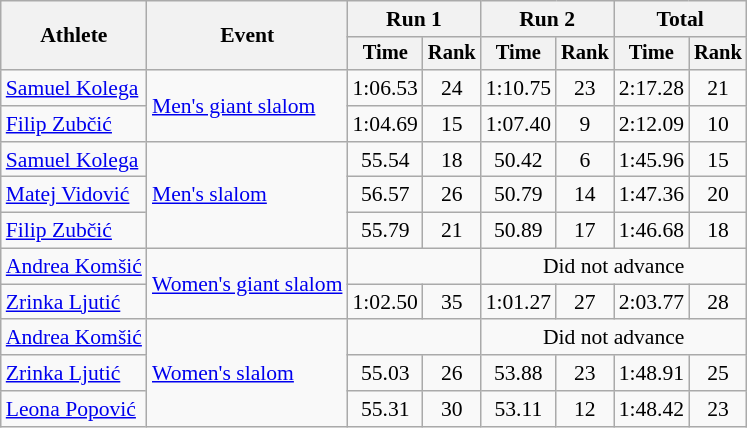<table class="wikitable" style="font-size:90%">
<tr>
<th rowspan=2>Athlete</th>
<th rowspan=2>Event</th>
<th colspan=2>Run 1</th>
<th colspan=2>Run 2</th>
<th colspan=2>Total</th>
</tr>
<tr style="font-size:95%">
<th>Time</th>
<th>Rank</th>
<th>Time</th>
<th>Rank</th>
<th>Time</th>
<th>Rank</th>
</tr>
<tr align=center>
<td align=left><a href='#'>Samuel Kolega</a></td>
<td align=left rowspan=2><a href='#'>Men's giant slalom</a></td>
<td>1:06.53</td>
<td>24</td>
<td>1:10.75</td>
<td>23</td>
<td>2:17.28</td>
<td>21</td>
</tr>
<tr align=center>
<td align=left><a href='#'>Filip Zubčić</a></td>
<td>1:04.69</td>
<td>15</td>
<td>1:07.40</td>
<td>9</td>
<td>2:12.09</td>
<td>10</td>
</tr>
<tr align=center>
<td align=left><a href='#'>Samuel Kolega</a></td>
<td align=left rowspan=3><a href='#'>Men's slalom</a></td>
<td>55.54</td>
<td>18</td>
<td>50.42</td>
<td>6</td>
<td>1:45.96</td>
<td>15</td>
</tr>
<tr align=center>
<td align=left><a href='#'>Matej Vidović</a></td>
<td>56.57</td>
<td>26</td>
<td>50.79</td>
<td>14</td>
<td>1:47.36</td>
<td>20</td>
</tr>
<tr align=center>
<td align=left><a href='#'>Filip Zubčić</a></td>
<td>55.79</td>
<td>21</td>
<td>50.89</td>
<td>17</td>
<td>1:46.68</td>
<td>18</td>
</tr>
<tr align=center>
<td align=left><a href='#'>Andrea Komšić</a></td>
<td align=left rowspan=2><a href='#'>Women's giant slalom</a></td>
<td colspan="2"></td>
<td colspan="4">Did not advance</td>
</tr>
<tr align=center>
<td align=left><a href='#'>Zrinka Ljutić</a></td>
<td>1:02.50</td>
<td>35</td>
<td>1:01.27</td>
<td>27</td>
<td>2:03.77</td>
<td>28</td>
</tr>
<tr align=center>
<td align=left><a href='#'>Andrea Komšić</a></td>
<td align=left rowspan=3><a href='#'>Women's slalom</a></td>
<td colspan=2></td>
<td colspan=4>Did not advance</td>
</tr>
<tr align=center>
<td align=left><a href='#'>Zrinka Ljutić</a></td>
<td>55.03</td>
<td>26</td>
<td>53.88</td>
<td>23</td>
<td>1:48.91</td>
<td>25</td>
</tr>
<tr align="center">
<td align=left><a href='#'>Leona Popović</a></td>
<td>55.31</td>
<td>30</td>
<td>53.11</td>
<td>12</td>
<td>1:48.42</td>
<td>23</td>
</tr>
</table>
